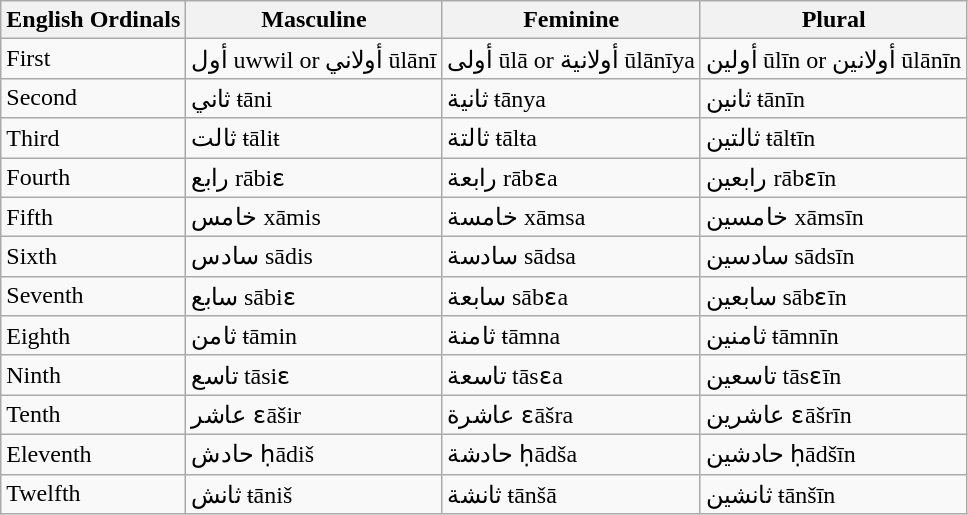<table class="wikitable">
<tr>
<th>English Ordinals</th>
<th>Masculine</th>
<th>Feminine</th>
<th>Plural</th>
</tr>
<tr>
<td>First</td>
<td>أول uwwil or أولاني ūlānī</td>
<td>أولى ūlā or أولانية ūlānīya</td>
<td>أولين ūlīn or أولانين ūlānīn</td>
</tr>
<tr>
<td>Second</td>
<td>ثاني ŧāni</td>
<td>ثانية ŧānya</td>
<td>ثانين ŧānīn</td>
</tr>
<tr>
<td>Third</td>
<td>ثالت ŧāliŧ</td>
<td>ثالتة ŧālŧa</td>
<td>ثالتين ŧālŧīn</td>
</tr>
<tr>
<td>Fourth</td>
<td>رابع rābiɛ</td>
<td>رابعة rābɛa</td>
<td>رابعين rābɛīn</td>
</tr>
<tr>
<td>Fifth</td>
<td>خامس xāmis</td>
<td>خامسة xāmsa</td>
<td>خامسين xāmsīn</td>
</tr>
<tr>
<td>Sixth</td>
<td>سادس sādis</td>
<td>سادسة sādsa</td>
<td>سادسين sādsīn</td>
</tr>
<tr>
<td>Seventh</td>
<td>سابع sābiɛ</td>
<td>سابعة sābɛa</td>
<td>سابعين sābɛīn</td>
</tr>
<tr>
<td>Eighth</td>
<td>ثامن ŧāmin</td>
<td>ثامنة ŧāmna</td>
<td>ثامنين ŧāmnīn</td>
</tr>
<tr>
<td>Ninth</td>
<td>تاسع tāsiɛ</td>
<td>تاسعة tāsɛa</td>
<td>تاسعين tāsɛīn</td>
</tr>
<tr>
<td>Tenth</td>
<td>عاشر ɛāšir</td>
<td>عاشرة ɛāšra</td>
<td>عاشرين ɛāšrīn</td>
</tr>
<tr>
<td>Eleventh</td>
<td>حادش ḥādiš</td>
<td>حادشة ḥādša</td>
<td>حادشين ḥādšīn</td>
</tr>
<tr>
<td>Twelfth</td>
<td>ثانش ŧāniš</td>
<td>ثانشة ŧānšā</td>
<td>ثانشين ŧānšīn</td>
</tr>
</table>
